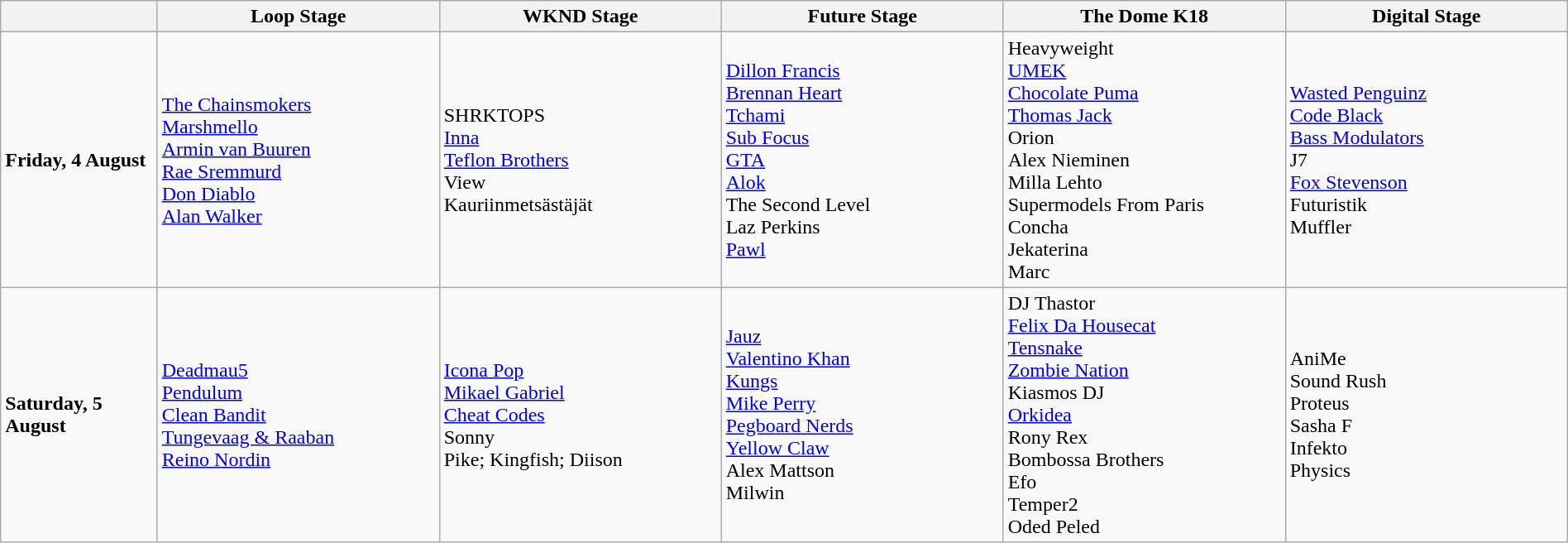<table class="wikitable" width="100%">
<tr>
<th width="10%"></th>
<th width="18%">Loop Stage</th>
<th width="18%">WKND Stage</th>
<th width="18%">Future Stage</th>
<th width="18%">The Dome K18</th>
<th width="18%">Digital Stage</th>
</tr>
<tr>
<td><strong>Friday, 4 August</strong></td>
<td><a href='#'>The Chainsmokers</a><br><a href='#'>Marshmello</a><br><a href='#'>Armin van Buuren</a><br><a href='#'>Rae Sremmurd</a><br><a href='#'>Don Diablo</a><br><a href='#'>Alan Walker</a><br></td>
<td>SHRKTOPS<br><a href='#'>Inna</a><br><a href='#'>Teflon Brothers</a><br>View<br>Kauriinmetsästäjät<br></td>
<td><a href='#'>Dillon Francis</a><br><a href='#'>Brennan Heart</a><br><a href='#'>Tchami</a><br><a href='#'>Sub Focus</a><br><a href='#'>GTA</a><br><a href='#'>Alok</a><br>The Second Level<br>Laz Perkins<br><a href='#'>Pawl</a><br></td>
<td>Heavyweight<br><a href='#'>UMEK</a><br><a href='#'>Chocolate Puma</a><br><a href='#'>Thomas Jack</a><br>Orion<br>Alex Nieminen<br>Milla Lehto<br>Supermodels From Paris<br>Concha<br>Jekaterina<br>Marc<br></td>
<td><a href='#'>Wasted Penguinz</a><br><a href='#'>Code Black</a><br><a href='#'>Bass Modulators</a><br>J7<br><a href='#'>Fox Stevenson</a><br>Futuristik<br>Muffler<br></td>
</tr>
<tr>
<td><strong>Saturday, 5 August</strong></td>
<td><a href='#'>Deadmau5</a><br><a href='#'>Pendulum</a><br><a href='#'>Clean Bandit</a><br><a href='#'>Tungevaag & Raaban</a><br><a href='#'>Reino Nordin</a><br></td>
<td><a href='#'>Icona Pop</a><br><a href='#'>Mikael Gabriel</a><br><a href='#'>Cheat Codes</a><br>Sonny<br>Pike; Kingfish; Diison<br></td>
<td><a href='#'>Jauz</a><br><a href='#'>Valentino Khan</a><br><a href='#'>Kungs</a><br><a href='#'>Mike Perry</a><br><a href='#'>Pegboard Nerds</a><br><a href='#'>Yellow Claw</a><br>Alex Mattson<br>Milwin<br></td>
<td>DJ Thastor<br><a href='#'>Felix Da Housecat</a><br><a href='#'>Tensnake</a><br><a href='#'>Zombie Nation</a><br>Kiasmos DJ<br><a href='#'>Orkidea</a><br>Rony Rex<br>Bombossa Brothers<br>Efo<br>Temper2<br>Oded Peled<br></td>
<td>AniMe<br>Sound Rush<br>Proteus<br>Sasha F<br>Infekto<br>Physics<br></td>
</tr>
</table>
